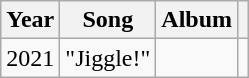<table class="wikitable">
<tr>
<th>Year</th>
<th>Song</th>
<th>Album</th>
<th rowspan="1" style="text-align: center;"></th>
</tr>
<tr>
<td>2021</td>
<td>"Jiggle!"</td>
<td></td>
<td></td>
</tr>
</table>
